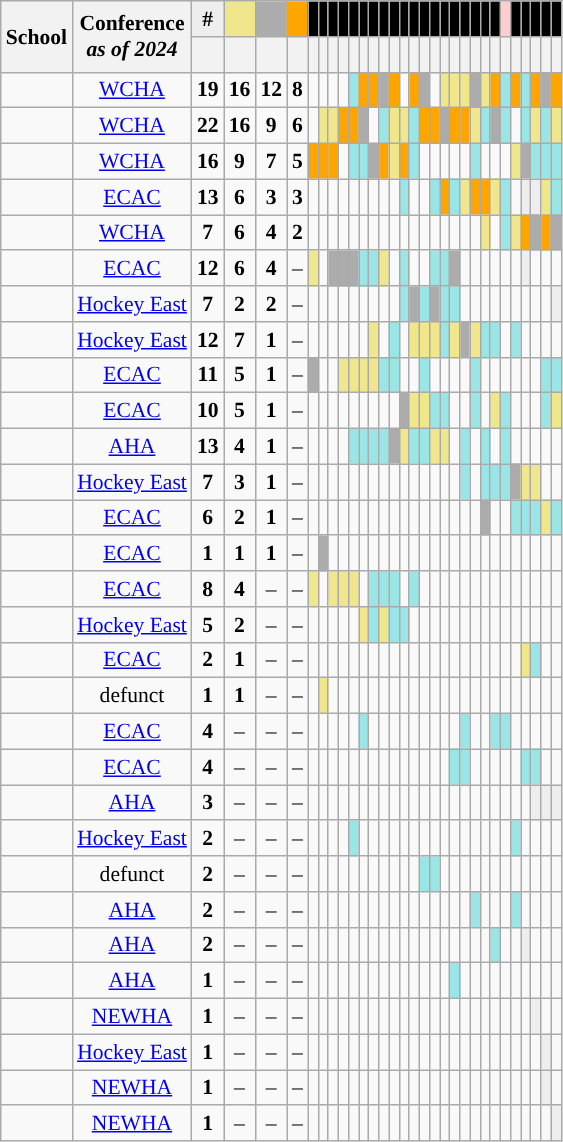<table class="wikitable sortable sticky-table-head sticky-table-col1" style="font-size:90%; text-align: center;">
<tr>
<th rowspan=2>School</th>
<th rowspan=2>Conference<br><em>as of 2024</em></th>
<th style="background: #EEEEEE;">#</th>
<th style="background: #F0E68C;"></th>
<th style="background: #ACACAC;"></th>
<th style="background: #FFA500;"></th>
<th style="background: black;"><a href='#'></a></th>
<th style="background: black;"><a href='#'></a></th>
<th style="background: black;"><a href='#'></a></th>
<th style="background: black;"><a href='#'></a></th>
<th style="background: black;"><a href='#'></a></th>
<th style="background: black;"><a href='#'></a></th>
<th style="background: black;"><a href='#'></a></th>
<th style="background: black;"><a href='#'></a></th>
<th style="background: black;"><a href='#'></a></th>
<th style="background: black;"><a href='#'></a></th>
<th style="background: black;"><a href='#'></a></th>
<th style="background: black;"><a href='#'></a></th>
<th style="background: black;"><a href='#'></a></th>
<th style="background: black;"><a href='#'></a></th>
<th style="background: black;"><a href='#'></a></th>
<th style="background: black;"><a href='#'></a></th>
<th style="background: black;"><a href='#'></a></th>
<th style="background: black;"><a href='#'></a></th>
<th style="background: black;"><a href='#'></a></th>
<th style="background: #FFCDCD;"><a href='#'></a></th>
<th style="background: black;"><a href='#'></a></th>
<th style="background: black;"><a href='#'></a></th>
<th style="background: black;"><a href='#'></a></th>
<th style="background: black;"><a href='#'></a></th>
<th style="background: black;"><a href='#'></a></th>
</tr>
<tr>
<th class="sticky-table-none"><br></th>
<th></th>
<th></th>
<th></th>
<th></th>
<th></th>
<th></th>
<th></th>
<th></th>
<th></th>
<th></th>
<th></th>
<th></th>
<th></th>
<th></th>
<th></th>
<th></th>
<th></th>
<th></th>
<th></th>
<th></th>
<th></th>
<th></th>
<th></th>
<th></th>
<th></th>
<th></th>
<th></th>
<th></th>
</tr>
<tr>
<td><strong><a href='#'></a></strong></td>
<td><a href='#'>WCHA</a></td>
<td><strong>19</strong></td>
<td><strong>16</strong></td>
<td><strong>12</strong></td>
<td><strong>8</strong></td>
<td></td>
<td></td>
<td></td>
<td></td>
<td style="background:#9AE5E5"></td>
<td style="background:#FFA500;"><strong></strong></td>
<td style="background:#FFA500;"><strong></strong></td>
<td style="background:#ACACAC"></td>
<td style="background:#FFA500;"><strong></strong></td>
<td></td>
<td style="background:#FFA500;"><strong></strong></td>
<td style="background:#ACACAC"></td>
<td></td>
<td style="background:#F0E68C"></td>
<td style="background:#F0E68C"></td>
<td style="background:#F0E68C"></td>
<td style="background:#ACACAC"></td>
<td style="background:#F0E68C"></td>
<td style="background:#FFA500;"><strong></strong></td>
<td style="background:#9AE5E5"></td>
<td style="background:#FFA500;"><strong></strong></td>
<td style="background:#9AE5E5"></td>
<td style="background:#FFA500;"><strong></strong></td>
<td style="background:#ACACAC"></td>
<td style="background:#FFA500;"><strong></strong></td>
</tr>
<tr>
<td><strong></strong></td>
<td><a href='#'>WCHA</a></td>
<td><strong>22</strong></td>
<td><strong>16</strong></td>
<td><strong>9</strong></td>
<td><strong>6</strong></td>
<td></td>
<td style="background:#F0E68C"></td>
<td style="background:#F0E68C"></td>
<td style="background:#FFA500;"><strong></strong></td>
<td style="background:#FFA500;"><strong></strong></td>
<td style="background:#ACACAC"></td>
<td></td>
<td style="background:#9AE5E5"></td>
<td style="background:#F0E68C"></td>
<td style="background:#F0E68C"></td>
<td style="background:#9AE5E5"></td>
<td style="background:#FFA500;"><strong></strong></td>
<td style="background:#FFA500;"><strong></strong></td>
<td style="background:#ACACAC"></td>
<td style="background:#FFA500;"><strong></strong></td>
<td style="background:#FFA500;"><strong></strong></td>
<td style="background:#F0E68C"></td>
<td style="background:#9AE5E5"></td>
<td style="background:#ACACAC"></td>
<td style="background:#9AE5E5"></td>
<td></td>
<td style="background:#9AE5E5"></td>
<td style="background:#F0E68C"></td>
<td style="background:#9AE5E5"></td>
<td style="background:#F0E68C"></td>
</tr>
<tr>
<td><strong></strong></td>
<td><a href='#'>WCHA</a></td>
<td><strong>16</strong></td>
<td><strong>9</strong></td>
<td><strong>7</strong></td>
<td><strong>5</strong></td>
<td style="background:#FFA500;"><strong></strong></td>
<td style="background:#FFA500;"><strong></strong></td>
<td style="background:#FFA500;"><strong></strong></td>
<td></td>
<td style="background:#9AE5E5"></td>
<td style="background:#9AE5E5"></td>
<td style="background:#ACACAC"></td>
<td style="background:#FFA500;"><strong></strong></td>
<td style="background:#F0E68C"></td>
<td style="background:#FFA500;"><strong></strong></td>
<td style="background:#9AE5E5"></td>
<td></td>
<td></td>
<td></td>
<td></td>
<td></td>
<td style="background:#9AE5E5"></td>
<td></td>
<td></td>
<td></td>
<td style="background:#F0E68C"></td>
<td style="background:#ACACAC"></td>
<td style="background:#9AE5E5"></td>
<td style="background:#9AE5E5"></td>
<td style="background:#9AE5E5"></td>
</tr>
<tr>
<td><strong></strong></td>
<td><a href='#'>ECAC</a></td>
<td><strong>13</strong></td>
<td><strong>6</strong></td>
<td><strong>3</strong></td>
<td><strong>3</strong></td>
<td></td>
<td></td>
<td></td>
<td></td>
<td></td>
<td></td>
<td></td>
<td></td>
<td></td>
<td style="background:#9AE5E5"></td>
<td></td>
<td></td>
<td style="background:#9AE5E5"></td>
<td style="background:#FFA500;"><strong></strong></td>
<td style="background:#9AE5E5"></td>
<td style="background:#F0E68C"></td>
<td style="background:#FFA500;"><strong></strong></td>
<td style="background:#FFA500;"><strong></strong></td>
<td style="background:#F0E68C"></td>
<td style="background:#9AE5E5"></td>
<td></td>
<td style="background:#EEEEEE"></td>
<td style="background:#EEEEEE"></td>
<td style="background:#F0E68C"></td>
<td style="background:#9AE5E5"></td>
</tr>
<tr>
<td><strong><a href='#'></a></strong></td>
<td><a href='#'>WCHA</a></td>
<td><strong>7</strong></td>
<td><strong>6</strong></td>
<td><strong>4</strong></td>
<td><strong>2</strong></td>
<td></td>
<td></td>
<td></td>
<td></td>
<td></td>
<td></td>
<td></td>
<td></td>
<td></td>
<td></td>
<td></td>
<td></td>
<td></td>
<td></td>
<td></td>
<td></td>
<td></td>
<td style="background:#F0E68C"></td>
<td></td>
<td style="background:#9AE5E5"></td>
<td style="background:#F0E68C"></td>
<td style="background:#FFA500;"><strong></strong></td>
<td style="background:#ACACAC"></td>
<td style="background:#FFA500;"><strong></strong></td>
<td style="background:#ACACAC"></td>
</tr>
<tr>
<td><strong><a href='#'></a></strong></td>
<td><a href='#'>ECAC</a></td>
<td><strong>12</strong></td>
<td><strong>6</strong></td>
<td><strong>4</strong></td>
<td>–</td>
<td style="background:#F0E68C"></td>
<td></td>
<td style="background:#ACACAC"></td>
<td style="background:#ACACAC"></td>
<td style="background:#ACACAC"></td>
<td style="background:#9AE5E5"></td>
<td style="background:#9AE5E5"></td>
<td style="background:#F0E68C"></td>
<td></td>
<td style="background:#9AE5E5"></td>
<td></td>
<td></td>
<td style="background:#9AE5E5"></td>
<td style="background:#9AE5E5"></td>
<td style="background:#ACACAC"></td>
<td></td>
<td></td>
<td></td>
<td></td>
<td></td>
<td></td>
<td style="background:#EEEEEE"></td>
<td></td>
<td></td>
<td></td>
</tr>
<tr>
<td><strong></strong></td>
<td><a href='#'>Hockey East</a></td>
<td><strong>7</strong></td>
<td><strong>2</strong></td>
<td><strong>2</strong></td>
<td>–</td>
<td></td>
<td></td>
<td></td>
<td></td>
<td></td>
<td></td>
<td></td>
<td></td>
<td></td>
<td style="background:#9AE5E5"></td>
<td style="background:#ACACAC"></td>
<td style="background:#9AE5E5"></td>
<td style="background:#ACACAC"></td>
<td style="background:#9AE5E5"></td>
<td style="background:#9AE5E5"></td>
<td></td>
<td></td>
<td></td>
<td></td>
<td></td>
<td></td>
<td></td>
<td></td>
<td></td>
<td style="background:#EEEEEE"></td>
</tr>
<tr>
<td><strong></strong></td>
<td><a href='#'>Hockey East</a></td>
<td><strong>12</strong></td>
<td><strong>7</strong></td>
<td><strong>1</strong></td>
<td>–</td>
<td></td>
<td></td>
<td></td>
<td></td>
<td></td>
<td></td>
<td style="background:#F0E68C"></td>
<td></td>
<td style="background:#9AE5E5"></td>
<td></td>
<td style="background:#F0E68C"></td>
<td style="background:#F0E68C"></td>
<td style="background:#F0E68C"></td>
<td style="background:#9AE5E5"></td>
<td style="background:#F0E68C"></td>
<td style="background:#ACACAC"></td>
<td style="background:#F0E68C"></td>
<td style="background:#9AE5E5"></td>
<td style="background:#9AE5E5"></td>
<td></td>
<td style="background:#9AE5E5"></td>
<td></td>
<td></td>
<td></td>
<td></td>
</tr>
<tr>
<td><strong><a href='#'></a></strong></td>
<td><a href='#'>ECAC</a></td>
<td><strong>11</strong></td>
<td><strong>5</strong></td>
<td><strong>1</strong></td>
<td>–</td>
<td style="background:#ACACAC"></td>
<td></td>
<td></td>
<td style="background:#F0E68C"></td>
<td style="background:#F0E68C"></td>
<td style="background:#F0E68C"></td>
<td style="background:#F0E68C"></td>
<td style="background:#9AE5E5"></td>
<td style="background:#9AE5E5"></td>
<td></td>
<td></td>
<td style="background:#9AE5E5"></td>
<td></td>
<td></td>
<td></td>
<td></td>
<td style="background:#9AE5E5"></td>
<td></td>
<td></td>
<td></td>
<td></td>
<td></td>
<td></td>
<td style="background:#9AE5E5"></td>
<td style="background:#9AE5E5"></td>
</tr>
<tr>
<td><strong><a href='#'></a></strong></td>
<td><a href='#'>ECAC</a></td>
<td><strong>10</strong></td>
<td><strong>5</strong></td>
<td><strong>1</strong></td>
<td>–</td>
<td></td>
<td></td>
<td></td>
<td></td>
<td></td>
<td></td>
<td></td>
<td></td>
<td></td>
<td style="background:#ACACAC"></td>
<td style="background:#F0E68C"></td>
<td style="background:#F0E68C"></td>
<td style="background:#9AE5E5"></td>
<td style="background:#9AE5E5"></td>
<td></td>
<td></td>
<td style="background:#9AE5E5"></td>
<td></td>
<td style="background:#F0E68C"></td>
<td style="background:#9AE5E5"></td>
<td></td>
<td></td>
<td></td>
<td style="background:#9AE5E5"></td>
<td style="background:#F0E68C"></td>
</tr>
<tr>
<td><strong><a href='#'></a></strong></td>
<td><a href='#'>AHA</a></td>
<td><strong>13</strong></td>
<td><strong>4</strong></td>
<td><strong>1</strong></td>
<td>–</td>
<td></td>
<td></td>
<td></td>
<td></td>
<td style="background:#9AE5E5"></td>
<td style="background:#9AE5E5"></td>
<td style="background:#9AE5E5"></td>
<td style="background:#9AE5E5"></td>
<td style="background:#ACACAC"></td>
<td style="background:#F0E68C"></td>
<td style="background:#9AE5E5"></td>
<td style="background:#9AE5E5"></td>
<td style="background:#F0E68C"></td>
<td style="background:#F0E68C"></td>
<td></td>
<td style="background:#9AE5E5"></td>
<td></td>
<td style="background:#9AE5E5"></td>
<td></td>
<td style="background:#9AE5E5"></td>
<td></td>
<td></td>
<td></td>
<td></td>
<td></td>
</tr>
<tr>
<td><strong><a href='#'></a></strong></td>
<td><a href='#'>Hockey East</a></td>
<td><strong>7</strong></td>
<td><strong>3</strong></td>
<td><strong>1</strong></td>
<td>–</td>
<td></td>
<td></td>
<td></td>
<td></td>
<td></td>
<td></td>
<td></td>
<td></td>
<td></td>
<td></td>
<td></td>
<td></td>
<td></td>
<td></td>
<td></td>
<td style="background:#9AE5E5"></td>
<td></td>
<td style="background:#9AE5E5"></td>
<td style="background:#9AE5E5"></td>
<td style="background:#9AE5E5"></td>
<td style="background:#ACACAC"></td>
<td style="background:#F0E68C"></td>
<td style="background:#F0E68C"></td>
<td></td>
<td></td>
</tr>
<tr>
<td><strong><a href='#'></a></strong></td>
<td><a href='#'>ECAC</a></td>
<td><strong>6</strong></td>
<td><strong>2</strong></td>
<td><strong>1</strong></td>
<td>–</td>
<td></td>
<td></td>
<td></td>
<td></td>
<td></td>
<td></td>
<td></td>
<td></td>
<td></td>
<td></td>
<td></td>
<td></td>
<td></td>
<td></td>
<td></td>
<td></td>
<td></td>
<td style="background:#ACACAC"></td>
<td></td>
<td></td>
<td style="background:#9AE5E5"></td>
<td style="background:#9AE5E5"></td>
<td style="background:#9AE5E5"></td>
<td style="background:#F0E68C"></td>
<td style="background:#9AE5E5"></td>
</tr>
<tr>
<td><strong><a href='#'></a></strong></td>
<td><a href='#'>ECAC</a></td>
<td><strong>1</strong></td>
<td><strong>1</strong></td>
<td><strong>1</strong></td>
<td>–</td>
<td></td>
<td style="background:#ACACAC"></td>
<td></td>
<td></td>
<td></td>
<td></td>
<td></td>
<td></td>
<td></td>
<td></td>
<td></td>
<td></td>
<td></td>
<td></td>
<td></td>
<td></td>
<td></td>
<td></td>
<td></td>
<td></td>
<td></td>
<td></td>
<td></td>
<td></td>
<td></td>
</tr>
<tr>
<td><strong><a href='#'></a></strong></td>
<td><a href='#'>ECAC</a></td>
<td><strong>8</strong></td>
<td><strong>4</strong></td>
<td>–</td>
<td>–</td>
<td style="background:#F0E68C"></td>
<td></td>
<td style="background:#F0E68C"></td>
<td style="background:#F0E68C"></td>
<td style="background:#F0E68C"></td>
<td></td>
<td style="background:#9AE5E5"></td>
<td style="background:#9AE5E5"></td>
<td style="background:#9AE5E5"></td>
<td></td>
<td style="background:#9AE5E5"></td>
<td></td>
<td></td>
<td></td>
<td></td>
<td></td>
<td></td>
<td></td>
<td></td>
<td></td>
<td></td>
<td></td>
<td></td>
<td></td>
<td></td>
</tr>
<tr>
<td><strong></strong></td>
<td><a href='#'>Hockey East</a></td>
<td><strong>5</strong></td>
<td><strong>2</strong></td>
<td>–</td>
<td>–</td>
<td></td>
<td></td>
<td></td>
<td></td>
<td></td>
<td style="background:#F0E68C"></td>
<td style="background:#9AE5E5"></td>
<td style="background:#F0E68C"></td>
<td style="background:#9AE5E5"></td>
<td style="background:#9AE5E5"></td>
<td></td>
<td></td>
<td></td>
<td></td>
<td></td>
<td></td>
<td></td>
<td></td>
<td></td>
<td></td>
<td></td>
<td></td>
<td></td>
<td></td>
<td></td>
</tr>
<tr>
<td><strong><a href='#'></a></strong></td>
<td><a href='#'>ECAC</a></td>
<td><strong>2</strong></td>
<td><strong>1</strong></td>
<td>–</td>
<td>–</td>
<td></td>
<td></td>
<td></td>
<td></td>
<td></td>
<td></td>
<td></td>
<td></td>
<td></td>
<td></td>
<td></td>
<td></td>
<td></td>
<td></td>
<td></td>
<td></td>
<td></td>
<td></td>
<td></td>
<td></td>
<td></td>
<td style="background:#F0E68C"></td>
<td style="background:#9AE5E5"></td>
<td></td>
<td></td>
</tr>
<tr>
<td><em><a href='#'></a></em></td>
<td>defunct</td>
<td><strong>1</strong></td>
<td><strong>1</strong></td>
<td>–</td>
<td>–</td>
<td></td>
<td style="background:#F0E68C"></td>
<td></td>
<td></td>
<td></td>
<td></td>
<td></td>
<td></td>
<td></td>
<td></td>
<td></td>
<td></td>
<td></td>
<td></td>
<td></td>
<td></td>
<td></td>
<td></td>
<td></td>
<td></td>
<td></td>
<td></td>
<td></td>
<td></td>
<td></td>
</tr>
<tr>
<td><strong></strong></td>
<td><a href='#'>ECAC</a></td>
<td><strong>4</strong></td>
<td>–</td>
<td>–</td>
<td>–</td>
<td></td>
<td></td>
<td></td>
<td></td>
<td></td>
<td style="background:#9AE5E5"></td>
<td></td>
<td></td>
<td></td>
<td></td>
<td></td>
<td></td>
<td></td>
<td></td>
<td></td>
<td style="background:#9AE5E5"></td>
<td></td>
<td></td>
<td style="background:#9AE5E5"></td>
<td style="background:#9AE5E5"></td>
<td></td>
<td></td>
<td></td>
<td></td>
<td></td>
</tr>
<tr>
<td><strong></strong></td>
<td><a href='#'>ECAC</a></td>
<td><strong>4</strong></td>
<td>–</td>
<td>–</td>
<td>–</td>
<td></td>
<td></td>
<td></td>
<td></td>
<td></td>
<td></td>
<td></td>
<td></td>
<td></td>
<td></td>
<td></td>
<td></td>
<td></td>
<td></td>
<td style="background:#9AE5E5"></td>
<td style="background:#9AE5E5"></td>
<td></td>
<td></td>
<td></td>
<td></td>
<td></td>
<td style="background:#9AE5E5"></td>
<td style="background:#9AE5E5"></td>
<td></td>
<td></td>
</tr>
<tr>
<td><strong><a href='#'></a></strong></td>
<td><a href='#'>AHA</a></td>
<td><strong>3</strong></td>
<td>–</td>
<td>–</td>
<td>–</td>
<td></td>
<td></td>
<td></td>
<td></td>
<td></td>
<td></td>
<td></td>
<td></td>
<td></td>
<td></td>
<td></td>
<td></td>
<td></td>
<td></td>
<td></td>
<td></td>
<td></td>
<td></td>
<td></td>
<td></td>
<td></td>
<td></td>
<td style="background:#EEEEEE"></td>
<td style="background:#EEEEEE"></td>
<td style="background:#EEEEEE"></td>
</tr>
<tr>
<td><strong></strong></td>
<td><a href='#'>Hockey East</a></td>
<td><strong>2</strong></td>
<td>–</td>
<td>–</td>
<td>–</td>
<td></td>
<td></td>
<td></td>
<td></td>
<td style="background:#9AE5E5"></td>
<td></td>
<td></td>
<td></td>
<td></td>
<td></td>
<td></td>
<td></td>
<td></td>
<td></td>
<td></td>
<td></td>
<td></td>
<td></td>
<td></td>
<td></td>
<td style="background:#9AE5E5"></td>
<td></td>
<td></td>
<td></td>
<td></td>
</tr>
<tr>
<td><em><a href='#'></a></em></td>
<td>defunct</td>
<td><strong>2</strong></td>
<td>–</td>
<td>–</td>
<td>–</td>
<td></td>
<td></td>
<td></td>
<td></td>
<td></td>
<td></td>
<td></td>
<td></td>
<td></td>
<td></td>
<td></td>
<td style="background:#9AE5E5"></td>
<td style="background:#9AE5E5"></td>
<td></td>
<td></td>
<td></td>
<td></td>
<td></td>
<td></td>
<td></td>
<td></td>
<td></td>
<td></td>
<td></td>
<td></td>
</tr>
<tr>
<td><strong><a href='#'></a></strong></td>
<td><a href='#'>AHA</a></td>
<td><strong>2</strong></td>
<td>–</td>
<td>–</td>
<td>–</td>
<td></td>
<td></td>
<td></td>
<td></td>
<td></td>
<td></td>
<td></td>
<td></td>
<td></td>
<td></td>
<td></td>
<td></td>
<td></td>
<td></td>
<td></td>
<td></td>
<td style="background:#9AE5E5"></td>
<td></td>
<td></td>
<td></td>
<td style="background:#9AE5E5"></td>
<td></td>
<td></td>
<td></td>
<td></td>
</tr>
<tr>
<td><strong></strong></td>
<td><a href='#'>AHA</a></td>
<td><strong>2</strong></td>
<td>–</td>
<td>–</td>
<td>–</td>
<td></td>
<td></td>
<td></td>
<td></td>
<td></td>
<td></td>
<td></td>
<td></td>
<td></td>
<td></td>
<td></td>
<td></td>
<td></td>
<td></td>
<td></td>
<td></td>
<td></td>
<td></td>
<td style="background:#9AE5E5"></td>
<td></td>
<td></td>
<td style="background:#EEEEEE"></td>
<td></td>
<td></td>
<td></td>
</tr>
<tr>
<td><strong><a href='#'></a></strong></td>
<td><a href='#'>AHA</a></td>
<td><strong>1</strong></td>
<td>–</td>
<td>–</td>
<td>–</td>
<td></td>
<td></td>
<td></td>
<td></td>
<td></td>
<td></td>
<td></td>
<td></td>
<td></td>
<td></td>
<td></td>
<td></td>
<td></td>
<td></td>
<td style="background:#9AE5E5"></td>
<td></td>
<td></td>
<td></td>
<td></td>
<td></td>
<td></td>
<td></td>
<td></td>
<td></td>
<td></td>
</tr>
<tr>
<td><strong><a href='#'></a></strong></td>
<td><a href='#'>NEWHA</a></td>
<td><strong>1</strong></td>
<td>–</td>
<td>–</td>
<td>–</td>
<td></td>
<td></td>
<td></td>
<td></td>
<td></td>
<td></td>
<td></td>
<td></td>
<td></td>
<td></td>
<td></td>
<td></td>
<td></td>
<td></td>
<td></td>
<td></td>
<td></td>
<td></td>
<td></td>
<td></td>
<td></td>
<td></td>
<td style="background:#EEEEEE"></td>
<td></td>
<td></td>
</tr>
<tr>
<td><strong><a href='#'></a></strong></td>
<td><a href='#'>Hockey East</a></td>
<td><strong>1</strong></td>
<td>–</td>
<td>–</td>
<td>–</td>
<td></td>
<td></td>
<td></td>
<td></td>
<td></td>
<td></td>
<td></td>
<td></td>
<td></td>
<td></td>
<td></td>
<td></td>
<td></td>
<td></td>
<td></td>
<td></td>
<td></td>
<td></td>
<td></td>
<td></td>
<td></td>
<td></td>
<td></td>
<td style="background:#EEEEEE"></td>
<td></td>
</tr>
<tr>
<td><strong><a href='#'></a></strong></td>
<td><a href='#'>NEWHA</a></td>
<td><strong>1</strong></td>
<td>–</td>
<td>–</td>
<td>–</td>
<td></td>
<td></td>
<td></td>
<td></td>
<td></td>
<td></td>
<td></td>
<td></td>
<td></td>
<td></td>
<td></td>
<td></td>
<td></td>
<td></td>
<td></td>
<td></td>
<td></td>
<td></td>
<td></td>
<td></td>
<td></td>
<td></td>
<td></td>
<td style="background:#EEEEEE"></td>
<td></td>
</tr>
<tr>
<td><strong><a href='#'></a></strong></td>
<td><a href='#'>NEWHA</a></td>
<td><strong>1</strong></td>
<td>–</td>
<td>–</td>
<td>–</td>
<td></td>
<td></td>
<td></td>
<td></td>
<td></td>
<td></td>
<td></td>
<td></td>
<td></td>
<td></td>
<td></td>
<td></td>
<td></td>
<td></td>
<td></td>
<td></td>
<td></td>
<td></td>
<td></td>
<td></td>
<td></td>
<td></td>
<td></td>
<td></td>
<td style="background:#EEEEEE"></td>
</tr>
</table>
